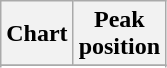<table class="wikitable plainrowheaders">
<tr>
<th>Chart</th>
<th>Peak<br>position</th>
</tr>
<tr>
</tr>
<tr>
</tr>
<tr>
</tr>
</table>
